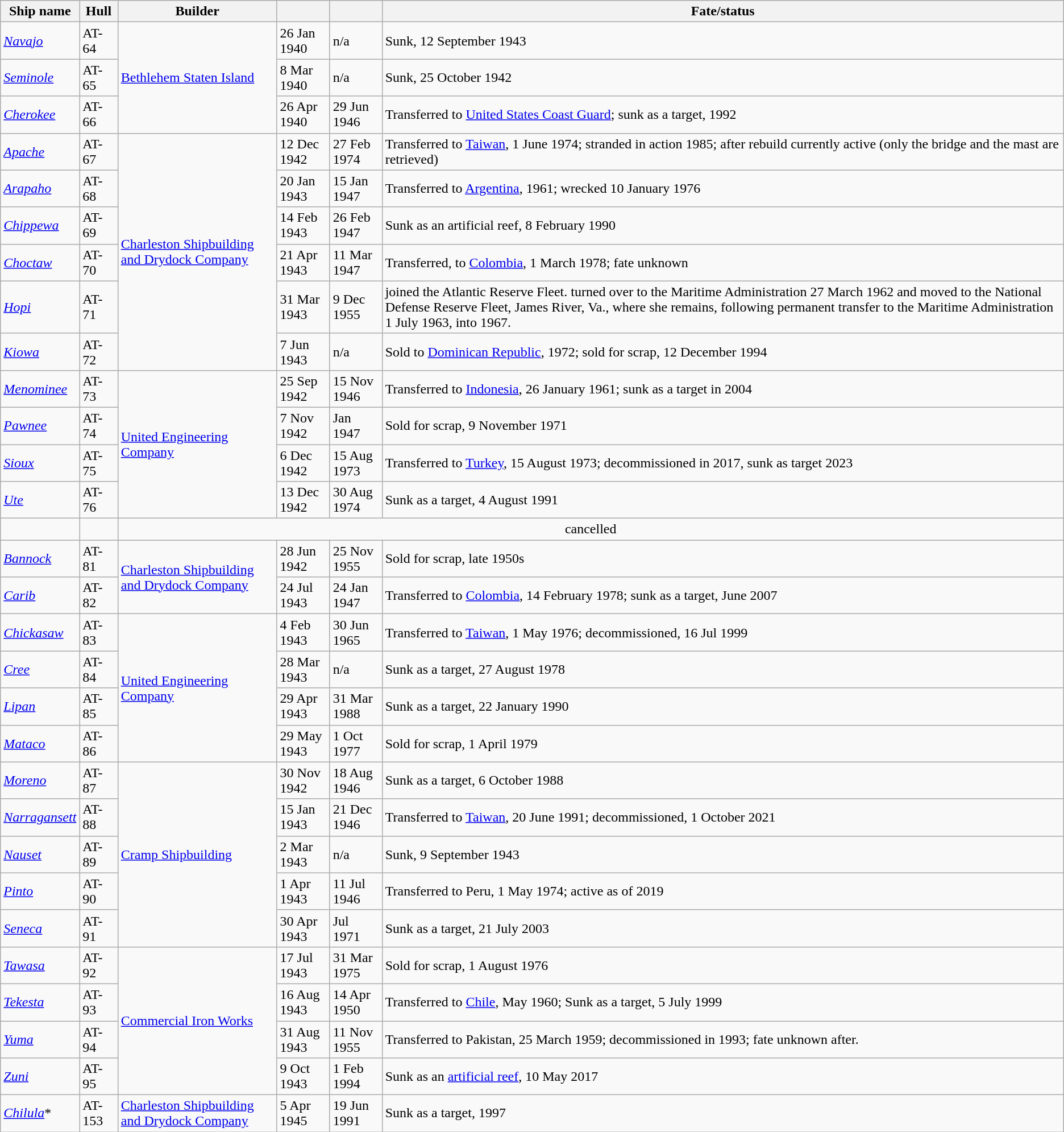<table class="wikitable sortable">
<tr>
<th>Ship name</th>
<th>Hull</th>
<th>Builder</th>
<th></th>
<th></th>
<th>Fate/status</th>
</tr>
<tr>
<td><a href='#'><em>Navajo</em></a></td>
<td>AT-64</td>
<td rowspan="3"><a href='#'>Bethlehem Staten Island</a></td>
<td>26 Jan 1940</td>
<td>n/a</td>
<td>Sunk, 12 September 1943</td>
</tr>
<tr>
<td><a href='#'><em>Seminole</em></a></td>
<td>AT-65</td>
<td>8 Mar 1940</td>
<td>n/a</td>
<td>Sunk, 25 October 1942</td>
</tr>
<tr>
<td><a href='#'><em>Cherokee</em></a></td>
<td>AT-66</td>
<td>26 Apr 1940</td>
<td>29 Jun 1946</td>
<td>Transferred to <a href='#'>United States Coast Guard</a>; sunk as a target, 1992</td>
</tr>
<tr>
<td><a href='#'><em>Apache</em></a></td>
<td>AT-67</td>
<td rowspan="6"><a href='#'>Charleston Shipbuilding and Drydock Company</a></td>
<td>12 Dec 1942</td>
<td>27 Feb 1974</td>
<td>Transferred to <a href='#'>Taiwan</a>, 1 June 1974; stranded in action 1985; after rebuild currently active (only the bridge and the mast are retrieved)</td>
</tr>
<tr>
<td><a href='#'><em>Arapaho</em></a></td>
<td>AT-68</td>
<td>20 Jan 1943</td>
<td>15 Jan 1947</td>
<td>Transferred to <a href='#'>Argentina</a>, 1961; wrecked 10 January 1976</td>
</tr>
<tr>
<td><a href='#'><em>Chippewa</em></a></td>
<td>AT-69</td>
<td>14 Feb 1943</td>
<td>26 Feb 1947</td>
<td>Sunk as an artificial reef, 8 February 1990</td>
</tr>
<tr>
<td><a href='#'><em>Choctaw</em></a></td>
<td>AT-70</td>
<td>21 Apr 1943</td>
<td>11 Mar 1947</td>
<td>Transferred, to <a href='#'>Colombia</a>, 1 March 1978; fate unknown</td>
</tr>
<tr>
<td><a href='#'><em>Hopi</em></a></td>
<td>AT-71</td>
<td>31 Mar 1943</td>
<td>9 Dec 1955</td>
<td>joined the Atlantic Reserve Fleet. turned over to the Maritime Administration 27 March 1962 and moved to the National Defense Reserve Fleet, James River, Va., where she remains, following permanent transfer to the Maritime Administration 1 July 1963, into 1967.</td>
</tr>
<tr>
<td><a href='#'><em>Kiowa</em></a></td>
<td>AT-72</td>
<td>7 Jun 1943</td>
<td>n/a</td>
<td>Sold to <a href='#'>Dominican Republic</a>, 1972; sold for scrap, 12 December 1994</td>
</tr>
<tr>
<td><a href='#'><em>Menominee</em></a></td>
<td>AT-73</td>
<td rowspan=4><a href='#'>United Engineering Company</a></td>
<td>25 Sep 1942</td>
<td>15 Nov 1946</td>
<td>Transferred to <a href='#'>Indonesia</a>, 26 January 1961; sunk as a target in 2004</td>
</tr>
<tr>
<td><a href='#'><em>Pawnee</em></a></td>
<td>AT-74</td>
<td>7 Nov 1942</td>
<td>Jan 1947</td>
<td>Sold for scrap, 9 November 1971</td>
</tr>
<tr>
<td><a href='#'><em>Sioux</em></a></td>
<td>AT-75</td>
<td>6 Dec 1942</td>
<td>15 Aug 1973</td>
<td>Transferred to <a href='#'>Turkey</a>, 15 August 1973; decommissioned in 2017, sunk as target 2023</td>
</tr>
<tr>
<td><a href='#'><em>Ute</em></a></td>
<td>AT-76</td>
<td>13 Dec 1942</td>
<td>30 Aug 1974</td>
<td>Sunk as a target, 4 August 1991</td>
</tr>
<tr>
<td></td>
<td></td>
<td colspan=5 align=center>cancelled</td>
</tr>
<tr>
<td><a href='#'><em>Bannock</em></a></td>
<td>AT-81</td>
<td rowspan=2><a href='#'>Charleston Shipbuilding and Drydock Company</a></td>
<td>28 Jun 1942</td>
<td>25 Nov 1955</td>
<td>Sold for scrap, late 1950s</td>
</tr>
<tr>
<td><a href='#'><em>Carib</em></a></td>
<td>AT-82</td>
<td>24 Jul 1943</td>
<td>24 Jan 1947</td>
<td>Transferred to <a href='#'>Colombia</a>, 14 February 1978; sunk as a target, June 2007</td>
</tr>
<tr>
<td><a href='#'><em>Chickasaw</em></a></td>
<td>AT-83</td>
<td rowspan=4><a href='#'>United Engineering Company</a></td>
<td>4 Feb 1943</td>
<td>30 Jun 1965</td>
<td>Transferred to <a href='#'>Taiwan</a>, 1 May 1976; decommissioned, 16 Jul 1999</td>
</tr>
<tr>
<td><a href='#'><em>Cree</em></a></td>
<td>AT-84</td>
<td>28 Mar 1943</td>
<td>n/a</td>
<td>Sunk as a target, 27 August 1978</td>
</tr>
<tr>
<td><a href='#'><em>Lipan</em></a></td>
<td>AT-85</td>
<td>29 Apr 1943</td>
<td>31 Mar 1988</td>
<td>Sunk as a target, 22 January 1990</td>
</tr>
<tr>
<td><a href='#'><em>Mataco</em></a></td>
<td>AT-86</td>
<td>29 May 1943</td>
<td>1 Oct 1977</td>
<td>Sold for scrap, 1 April 1979</td>
</tr>
<tr>
<td><a href='#'><em>Moreno</em></a></td>
<td>AT-87</td>
<td rowspan=5><a href='#'>Cramp Shipbuilding</a></td>
<td>30 Nov 1942</td>
<td>18 Aug 1946</td>
<td>Sunk as a target, 6 October 1988</td>
</tr>
<tr>
<td><a href='#'><em>Narragansett</em></a></td>
<td>AT-88</td>
<td>15 Jan 1943</td>
<td>21 Dec 1946</td>
<td>Transferred to <a href='#'>Taiwan</a>, 20 June 1991; decommissioned, 1 October 2021</td>
</tr>
<tr>
<td><a href='#'><em>Nauset</em></a></td>
<td>AT-89</td>
<td>2 Mar 1943</td>
<td>n/a</td>
<td>Sunk, 9 September 1943</td>
</tr>
<tr>
<td><a href='#'><em>Pinto</em></a></td>
<td>AT-90</td>
<td>1 Apr 1943</td>
<td>11 Jul 1946</td>
<td>Transferred to Peru, 1 May 1974; active as of 2019</td>
</tr>
<tr>
<td><a href='#'><em>Seneca</em></a></td>
<td>AT-91</td>
<td>30 Apr 1943</td>
<td>Jul 1971</td>
<td>Sunk as a target, 21 July 2003</td>
</tr>
<tr>
<td><a href='#'><em>Tawasa</em></a></td>
<td>AT-92</td>
<td rowspan=4><a href='#'>Commercial Iron Works</a></td>
<td>17 Jul 1943</td>
<td>31 Mar 1975</td>
<td>Sold for scrap, 1 August 1976</td>
</tr>
<tr>
<td><a href='#'><em>Tekesta</em></a></td>
<td>AT-93</td>
<td>16 Aug 1943</td>
<td>14 Apr 1950</td>
<td>Transferred to <a href='#'>Chile</a>, May 1960; Sunk as a target, 5 July 1999</td>
</tr>
<tr>
<td><a href='#'><em>Yuma</em></a></td>
<td>AT-94</td>
<td>31 Aug 1943</td>
<td>11 Nov 1955</td>
<td>Transferred to Pakistan, 25 March 1959; decommissioned in 1993; fate unknown after.</td>
</tr>
<tr>
<td><a href='#'><em>Zuni</em></a></td>
<td>AT-95</td>
<td>9 Oct 1943</td>
<td>1 Feb 1994</td>
<td>Sunk as an <a href='#'>artificial reef</a>, 10 May 2017</td>
</tr>
<tr>
<td><a href='#'><em>Chilula</em></a>*</td>
<td>AT-153</td>
<td><a href='#'>Charleston Shipbuilding and Drydock Company</a></td>
<td>5 Apr 1945</td>
<td>19 Jun 1991</td>
<td>Sunk as a target, 1997</td>
</tr>
</table>
